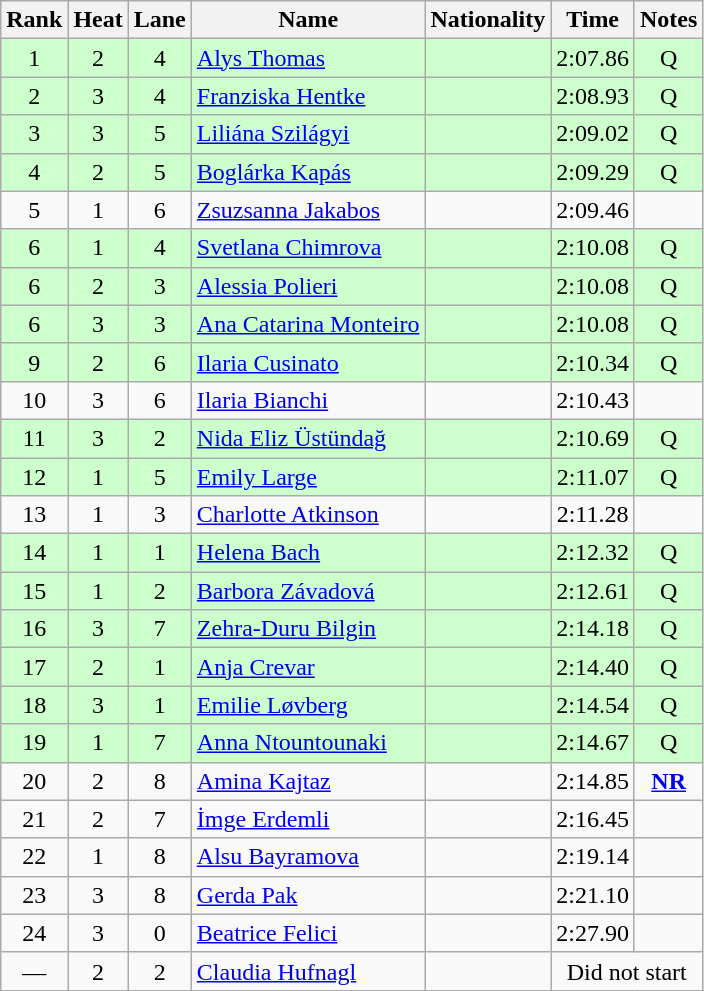<table class="wikitable sortable" style="text-align:center">
<tr>
<th>Rank</th>
<th>Heat</th>
<th>Lane</th>
<th>Name</th>
<th>Nationality</th>
<th>Time</th>
<th>Notes</th>
</tr>
<tr bgcolor=ccffcc>
<td>1</td>
<td>2</td>
<td>4</td>
<td align=left><a href='#'>Alys Thomas</a></td>
<td align=left></td>
<td>2:07.86</td>
<td>Q</td>
</tr>
<tr bgcolor=ccffcc>
<td>2</td>
<td>3</td>
<td>4</td>
<td align=left><a href='#'>Franziska Hentke</a></td>
<td align=left></td>
<td>2:08.93</td>
<td>Q</td>
</tr>
<tr bgcolor=ccffcc>
<td>3</td>
<td>3</td>
<td>5</td>
<td align=left><a href='#'>Liliána Szilágyi</a></td>
<td align=left></td>
<td>2:09.02</td>
<td>Q</td>
</tr>
<tr bgcolor=ccffcc>
<td>4</td>
<td>2</td>
<td>5</td>
<td align=left><a href='#'>Boglárka Kapás</a></td>
<td align=left></td>
<td>2:09.29</td>
<td>Q</td>
</tr>
<tr>
<td>5</td>
<td>1</td>
<td>6</td>
<td align=left><a href='#'>Zsuzsanna Jakabos</a></td>
<td align=left></td>
<td>2:09.46</td>
<td></td>
</tr>
<tr bgcolor=ccffcc>
<td>6</td>
<td>1</td>
<td>4</td>
<td align=left><a href='#'>Svetlana Chimrova</a></td>
<td align=left></td>
<td>2:10.08</td>
<td>Q</td>
</tr>
<tr bgcolor=ccffcc>
<td>6</td>
<td>2</td>
<td>3</td>
<td align=left><a href='#'>Alessia Polieri</a></td>
<td align=left></td>
<td>2:10.08</td>
<td>Q</td>
</tr>
<tr bgcolor=ccffcc>
<td>6</td>
<td>3</td>
<td>3</td>
<td align=left><a href='#'>Ana Catarina Monteiro</a></td>
<td align=left></td>
<td>2:10.08</td>
<td>Q</td>
</tr>
<tr bgcolor=ccffcc>
<td>9</td>
<td>2</td>
<td>6</td>
<td align=left><a href='#'>Ilaria Cusinato</a></td>
<td align=left></td>
<td>2:10.34</td>
<td>Q</td>
</tr>
<tr>
<td>10</td>
<td>3</td>
<td>6</td>
<td align=left><a href='#'>Ilaria Bianchi</a></td>
<td align=left></td>
<td>2:10.43</td>
<td></td>
</tr>
<tr bgcolor=ccffcc>
<td>11</td>
<td>3</td>
<td>2</td>
<td align=left><a href='#'>Nida Eliz Üstündağ</a></td>
<td align=left></td>
<td>2:10.69</td>
<td>Q</td>
</tr>
<tr bgcolor=ccffcc>
<td>12</td>
<td>1</td>
<td>5</td>
<td align=left><a href='#'>Emily Large</a></td>
<td align=left></td>
<td>2:11.07</td>
<td>Q</td>
</tr>
<tr>
<td>13</td>
<td>1</td>
<td>3</td>
<td align=left><a href='#'>Charlotte Atkinson</a></td>
<td align=left></td>
<td>2:11.28</td>
<td></td>
</tr>
<tr bgcolor=ccffcc>
<td>14</td>
<td>1</td>
<td>1</td>
<td align=left><a href='#'>Helena Bach</a></td>
<td align=left></td>
<td>2:12.32</td>
<td>Q</td>
</tr>
<tr bgcolor=ccffcc>
<td>15</td>
<td>1</td>
<td>2</td>
<td align=left><a href='#'>Barbora Závadová</a></td>
<td align=left></td>
<td>2:12.61</td>
<td>Q</td>
</tr>
<tr bgcolor=ccffcc>
<td>16</td>
<td>3</td>
<td>7</td>
<td align=left><a href='#'>Zehra-Duru Bilgin</a></td>
<td align=left></td>
<td>2:14.18</td>
<td>Q</td>
</tr>
<tr bgcolor=ccffcc>
<td>17</td>
<td>2</td>
<td>1</td>
<td align=left><a href='#'>Anja Crevar</a></td>
<td align=left></td>
<td>2:14.40</td>
<td>Q</td>
</tr>
<tr bgcolor=ccffcc>
<td>18</td>
<td>3</td>
<td>1</td>
<td align=left><a href='#'>Emilie Løvberg</a></td>
<td align=left></td>
<td>2:14.54</td>
<td>Q</td>
</tr>
<tr bgcolor=ccffcc>
<td>19</td>
<td>1</td>
<td>7</td>
<td align=left><a href='#'>Anna Ntountounaki</a></td>
<td align=left></td>
<td>2:14.67</td>
<td>Q</td>
</tr>
<tr>
<td>20</td>
<td>2</td>
<td>8</td>
<td align=left><a href='#'>Amina Kajtaz</a></td>
<td align=left></td>
<td>2:14.85</td>
<td><strong><a href='#'>NR</a></strong></td>
</tr>
<tr>
<td>21</td>
<td>2</td>
<td>7</td>
<td align=left><a href='#'>İmge Erdemli</a></td>
<td align=left></td>
<td>2:16.45</td>
<td></td>
</tr>
<tr>
<td>22</td>
<td>1</td>
<td>8</td>
<td align=left><a href='#'>Alsu Bayramova</a></td>
<td align=left></td>
<td>2:19.14</td>
<td></td>
</tr>
<tr>
<td>23</td>
<td>3</td>
<td>8</td>
<td align=left><a href='#'>Gerda Pak</a></td>
<td align=left></td>
<td>2:21.10</td>
<td></td>
</tr>
<tr>
<td>24</td>
<td>3</td>
<td>0</td>
<td align=left><a href='#'>Beatrice Felici</a></td>
<td align=left></td>
<td>2:27.90</td>
<td></td>
</tr>
<tr>
<td>—</td>
<td>2</td>
<td>2</td>
<td align=left><a href='#'>Claudia Hufnagl</a></td>
<td align=left></td>
<td colspan=2>Did not start</td>
</tr>
</table>
